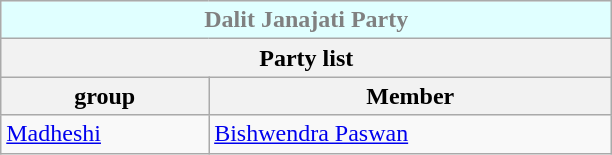<table role="presentation" class="wikitable mw-collapsible mw-collapsed">
<tr>
<th colspan="2" style="width: 300pt; background:#E0FFFF; color: grey;">Dalit Janajati Party</th>
</tr>
<tr>
<th colspan="2">Party list</th>
</tr>
<tr>
<th> group</th>
<th>Member</th>
</tr>
<tr>
<td><a href='#'>Madheshi</a></td>
<td><a href='#'>Bishwendra Paswan</a></td>
</tr>
</table>
